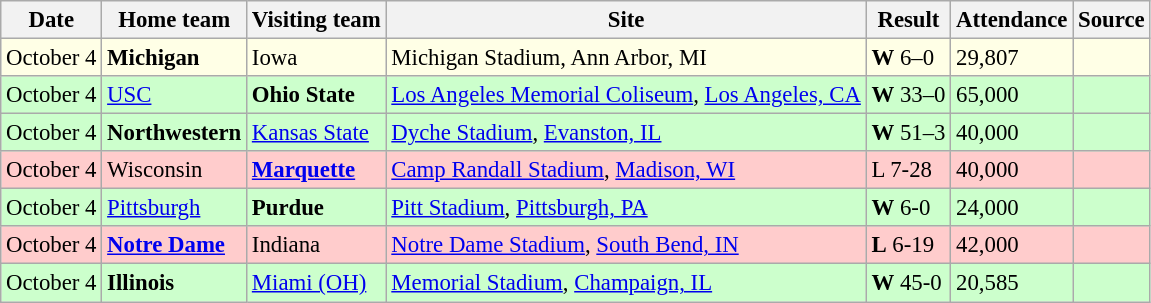<table class="wikitable" style="font-size:95%;">
<tr>
<th>Date</th>
<th>Home team</th>
<th>Visiting team</th>
<th>Site</th>
<th>Result</th>
<th>Attendance</th>
<th class="unsortable">Source</th>
</tr>
<tr bgcolor=ffffe6>
<td>October 4</td>
<td><strong>Michigan</strong></td>
<td>Iowa</td>
<td>Michigan Stadium, Ann Arbor, MI</td>
<td><strong>W</strong> 6–0</td>
<td>29,807</td>
<td></td>
</tr>
<tr bgcolor=ccffcc>
<td>October 4</td>
<td><a href='#'>USC</a></td>
<td><strong>Ohio State</strong></td>
<td><a href='#'>Los Angeles Memorial Coliseum</a>, <a href='#'>Los Angeles, CA</a></td>
<td><strong>W</strong> 33–0</td>
<td>65,000</td>
<td></td>
</tr>
<tr bgcolor=ccffcc>
<td>October 4</td>
<td><strong>Northwestern</strong></td>
<td><a href='#'>Kansas State</a></td>
<td><a href='#'>Dyche Stadium</a>, <a href='#'>Evanston, IL</a></td>
<td><strong>W</strong> 51–3</td>
<td>40,000</td>
<td></td>
</tr>
<tr bgcolor=ffcccc>
<td>October 4</td>
<td>Wisconsin</td>
<td><strong><a href='#'>Marquette</a></strong></td>
<td><a href='#'>Camp Randall Stadium</a>, <a href='#'>Madison, WI</a></td>
<td>L 7-28</td>
<td>40,000</td>
<td></td>
</tr>
<tr bgcolor=ccffcc>
<td>October 4</td>
<td><a href='#'>Pittsburgh</a></td>
<td><strong>Purdue</strong></td>
<td><a href='#'>Pitt Stadium</a>, <a href='#'>Pittsburgh, PA</a></td>
<td><strong>W</strong> 6-0</td>
<td>24,000</td>
<td></td>
</tr>
<tr bgcolor=ffcccc>
<td>October 4</td>
<td><strong><a href='#'>Notre Dame</a></strong></td>
<td>Indiana</td>
<td><a href='#'>Notre Dame Stadium</a>, <a href='#'>South Bend, IN</a></td>
<td><strong>L</strong> 6-19</td>
<td>42,000</td>
<td></td>
</tr>
<tr bgcolor=ccffcc>
<td>October 4</td>
<td><strong>Illinois</strong></td>
<td><a href='#'>Miami (OH)</a></td>
<td><a href='#'>Memorial Stadium</a>, <a href='#'>Champaign, IL</a></td>
<td><strong>W</strong> 45-0</td>
<td>20,585</td>
<td></td>
</tr>
</table>
